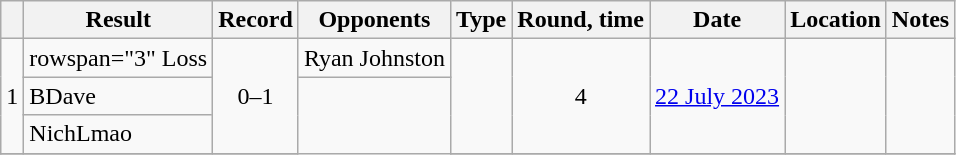<table class="wikitable" style="text-align:center">
<tr>
<th></th>
<th>Result</th>
<th>Record</th>
<th>Opponents</th>
<th>Type</th>
<th>Round, time</th>
<th>Date</th>
<th>Location</th>
<th>Notes</th>
</tr>
<tr>
<td rowspan="3">1</td>
<td>rowspan="3" Loss</td>
<td rowspan="3">0–1</td>
<td style="text-align:left;">Ryan Johnston</td>
<td rowspan="3"></td>
<td rowspan="3">4</td>
<td rowspan="3"><a href='#'>22 July 2023</a></td>
<td rowspan="3" style="text-align:left;"></td>
<td rowspan="3" style="text-align:left;"></td>
</tr>
<tr>
<td style="text-align:left;">BDave</td>
</tr>
<tr>
<td style="text-align:left;">NichLmao</td>
</tr>
<tr>
</tr>
</table>
